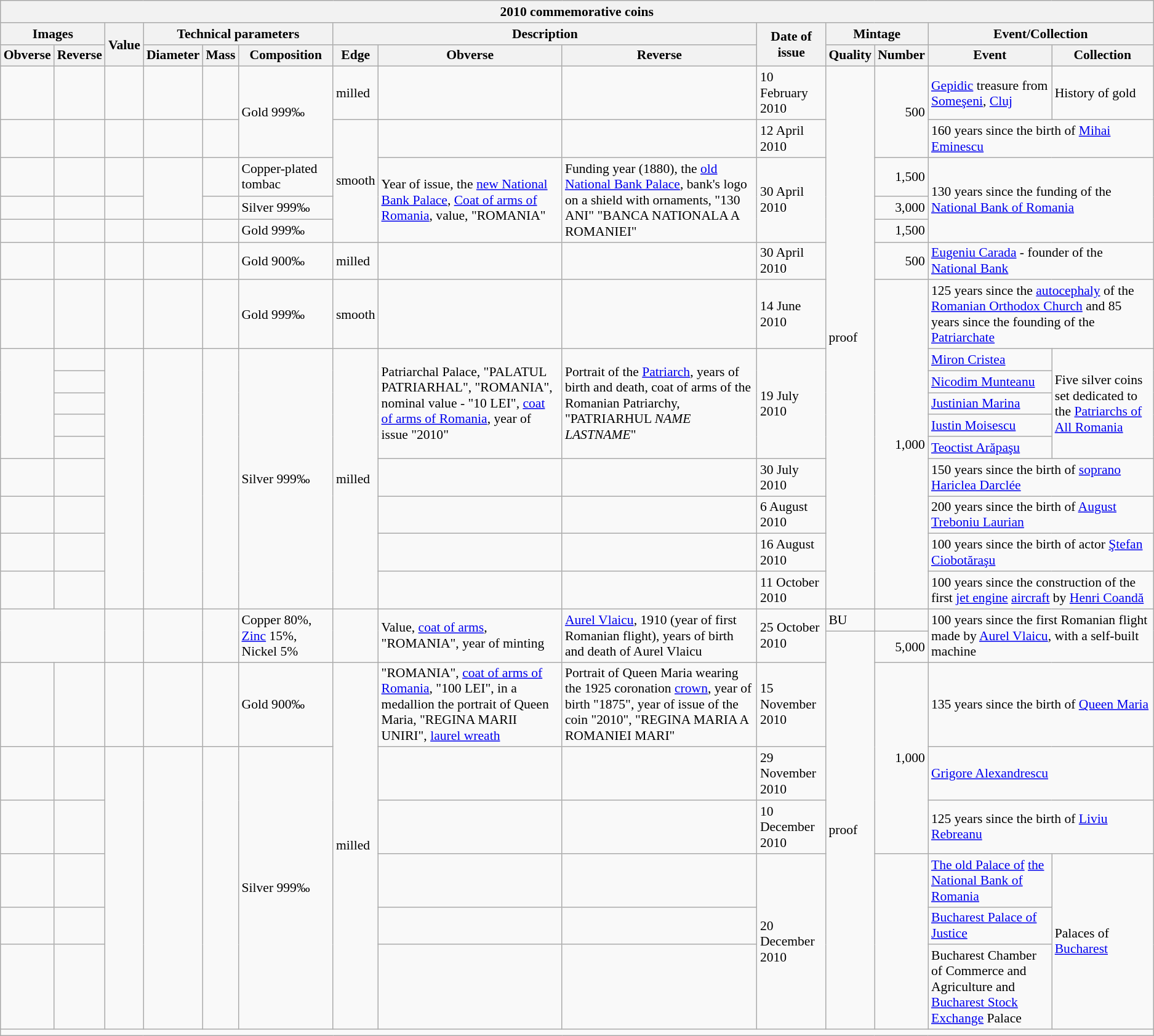<table class="wikitable" style="font-size: 90%">
<tr>
<th colspan="14">2010 commemorative coins</th>
</tr>
<tr>
<th colspan=2>Images</th>
<th rowspan=2>Value</th>
<th colspan=3>Technical parameters</th>
<th colspan=3>Description</th>
<th rowspan=2>Date of issue</th>
<th colspan=2>Mintage</th>
<th colspan=2>Event/Collection</th>
</tr>
<tr>
<th>Obverse</th>
<th>Reverse</th>
<th>Diameter</th>
<th>Mass</th>
<th>Composition</th>
<th>Edge</th>
<th>Obverse</th>
<th>Reverse</th>
<th>Quality</th>
<th>Number</th>
<th>Event</th>
<th>Collection</th>
</tr>
<tr>
<td></td>
<td></td>
<td align = right></td>
<td align = right></td>
<td align = right></td>
<td rowspan="2">Gold 999‰</td>
<td>milled</td>
<td></td>
<td></td>
<td>10 February 2010</td>
<td rowspan="16">proof</td>
<td rowspan="2" align="right">500</td>
<td><a href='#'>Gepidic</a> treasure from <a href='#'>Someşeni</a>, <a href='#'>Cluj</a></td>
<td>History of gold</td>
</tr>
<tr>
<td></td>
<td></td>
<td align = right></td>
<td align = right></td>
<td align = right></td>
<td rowspan="4">smooth</td>
<td></td>
<td></td>
<td>12 April 2010</td>
<td colspan=2>160 years since the birth of <a href='#'>Mihai Eminescu</a></td>
</tr>
<tr>
<td></td>
<td></td>
<td align = right></td>
<td align = right rowspan=2></td>
<td align = right></td>
<td>Copper-plated tombac</td>
<td rowspan=3>Year of issue, the <a href='#'>new National Bank Palace</a>, <a href='#'>Coat of arms of Romania</a>, value, "ROMANIA"</td>
<td rowspan=3>Funding year (1880), the <a href='#'>old National Bank Palace</a>, bank's logo on a shield with ornaments, "130 ANI" "BANCA NATIONALA A ROMANIEI"</td>
<td rowspan=3>30 April 2010</td>
<td align = right>1,500</td>
<td rowspan=3 colspan=2>130 years since the funding of the <a href='#'>National Bank of Romania</a></td>
</tr>
<tr>
<td></td>
<td></td>
<td align = right></td>
<td align = right></td>
<td>Silver 999‰</td>
<td align = right>3,000</td>
</tr>
<tr>
<td></td>
<td></td>
<td align = right></td>
<td align = right></td>
<td align = right></td>
<td>Gold 999‰</td>
<td align = right>1,500</td>
</tr>
<tr>
<td></td>
<td></td>
<td align = right></td>
<td align = right></td>
<td align = right></td>
<td>Gold 900‰</td>
<td>milled</td>
<td></td>
<td></td>
<td>30 April 2010</td>
<td align = right>500</td>
<td colspan=2><a href='#'>Eugeniu Carada</a> - founder of the <a href='#'>National Bank</a></td>
</tr>
<tr>
<td></td>
<td></td>
<td align = right></td>
<td align = right></td>
<td align = right></td>
<td>Gold 999‰</td>
<td>smooth</td>
<td></td>
<td></td>
<td>14 June 2010</td>
<td rowspan="10" align="right">1,000</td>
<td colspan=2>125 years since the <a href='#'>autocephaly</a> of the <a href='#'>Romanian Orthodox Church</a> and 85 years since the founding of the <a href='#'>Patriarchate</a></td>
</tr>
<tr>
<td rowspan=5></td>
<td></td>
<td rowspan="9" align="right"></td>
<td rowspan="9" align="right"></td>
<td rowspan="9" align="right"></td>
<td rowspan="9">Silver 999‰</td>
<td rowspan="9">milled</td>
<td rowspan=5>Patriarchal Palace, "PALATUL PATRIARHAL", "ROMANIA", nominal value - "10 LEI", <a href='#'>coat of arms of Romania</a>, year of issue "2010"</td>
<td rowspan=5>Portrait of the <a href='#'>Patriarch</a>, years of birth and death, coat of arms of the Romanian Patriarchy, "PATRIARHUL <em>NAME LASTNAME</em>"</td>
<td rowspan=5>19 July 2010</td>
<td><a href='#'>Miron Cristea</a></td>
<td rowspan=5>Five silver coins set dedicated to the <a href='#'>Patriarchs of All Romania</a></td>
</tr>
<tr>
<td></td>
<td><a href='#'>Nicodim Munteanu</a></td>
</tr>
<tr>
<td></td>
<td><a href='#'>Justinian Marina</a></td>
</tr>
<tr>
<td></td>
<td><a href='#'>Iustin Moisescu</a></td>
</tr>
<tr>
<td></td>
<td><a href='#'>Teoctist Arăpaşu</a></td>
</tr>
<tr>
<td></td>
<td></td>
<td></td>
<td></td>
<td>30 July 2010</td>
<td colspan=2>150 years since the birth of <a href='#'>soprano</a> <a href='#'>Hariclea Darclée</a></td>
</tr>
<tr>
<td></td>
<td></td>
<td></td>
<td></td>
<td>6 August 2010</td>
<td colspan=2>200 years since the birth of <a href='#'>August Treboniu Laurian</a></td>
</tr>
<tr>
<td></td>
<td></td>
<td></td>
<td></td>
<td>16 August 2010</td>
<td colspan=2>100 years since the birth of actor <a href='#'>Ştefan Ciobotăraşu</a></td>
</tr>
<tr>
<td></td>
<td></td>
<td></td>
<td></td>
<td>11 October 2010</td>
<td colspan=2>100 years since the construction of the first <a href='#'>jet engine</a> <a href='#'>aircraft</a> by <a href='#'>Henri Coandă</a></td>
</tr>
<tr>
<td rowspan=2 colspan=2></td>
<td align = right rowspan=2></td>
<td align = right rowspan=2></td>
<td align = right rowspan=2></td>
<td rowspan=2>Copper 80%, <a href='#'>Zinc</a> 15%, Nickel 5%</td>
<td rowspan=2><em> </em></td>
<td rowspan=2>Value, <a href='#'>coat of arms</a>, "ROMANIA", year of minting</td>
<td rowspan=2><a href='#'>Aurel Vlaicu</a>, 1910 (year of first Romanian flight), years of birth and death of Aurel Vlaicu</td>
<td rowspan=2>25 October 2010</td>
<td>BU</td>
<td align = right></td>
<td rowspan=2 colspan=2>100 years since the first Romanian flight made by <a href='#'>Aurel Vlaicu</a>, with a self-built machine</td>
</tr>
<tr>
<td rowspan="7">proof</td>
<td align = right>5,000</td>
</tr>
<tr>
<td></td>
<td></td>
<td align = right></td>
<td align = right></td>
<td align = right></td>
<td>Gold 900‰</td>
<td rowspan="6">milled</td>
<td>"ROMANIA", <a href='#'>coat of arms of Romania</a>, "100 LEI", in a medallion the portrait of Queen Maria, "REGINA MARII UNIRI", <a href='#'>laurel wreath</a></td>
<td>Portrait of Queen Maria wearing the 1925 coronation <a href='#'>crown</a>, year of birth "1875", year of issue of the coin "2010", "REGINA MARIA A ROMANIEI MARI"</td>
<td>15 November 2010</td>
<td rowspan="3" align="right">1,000</td>
<td colspan=2>135 years since the birth of <a href='#'>Queen Maria</a></td>
</tr>
<tr>
<td></td>
<td></td>
<td rowspan="5" align="right"></td>
<td rowspan="5" align="right"></td>
<td rowspan="5" align="right"></td>
<td rowspan="5">Silver 999‰</td>
<td></td>
<td></td>
<td>29 November 2010</td>
<td colspan=2><a href='#'>Grigore Alexandrescu</a></td>
</tr>
<tr>
<td></td>
<td></td>
<td></td>
<td></td>
<td>10 December 2010</td>
<td colspan=2>125 years since the birth of <a href='#'>Liviu Rebreanu</a></td>
</tr>
<tr>
<td></td>
<td></td>
<td></td>
<td></td>
<td rowspan = 3>20 December 2010</td>
<td rowspan = 3 align = right></td>
<td><a href='#'>The old Palace of</a> <a href='#'>the National Bank of Romania</a></td>
<td rowspan = 3>Palaces of <a href='#'>Bucharest</a></td>
</tr>
<tr>
<td></td>
<td></td>
<td></td>
<td></td>
<td><a href='#'>Bucharest Palace of Justice</a></td>
</tr>
<tr>
<td></td>
<td></td>
<td></td>
<td></td>
<td>Bucharest Chamber of Commerce and Agriculture and <a href='#'>Bucharest Stock Exchange</a> Palace</td>
</tr>
<tr>
<td colspan="14"></td>
</tr>
</table>
